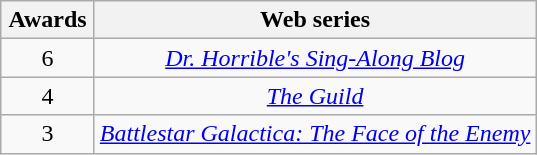<table class="wikitable plainrowheaders" style="text-align:center;">
<tr>
<th scope="col" style="width:55px;">Awards</th>
<th scope="col" style="text-align:center;">Web series</th>
</tr>
<tr>
<td scope="row" style="text-align:center">6</td>
<td><em><a href='#'>Dr. Horrible's Sing-Along Blog</a></em></td>
</tr>
<tr>
<td scope="row" style="text-align:center">4</td>
<td><a href='#'><em>The Guild</em></a></td>
</tr>
<tr>
<td scope="row" style="text-align:center">3</td>
<td><em><a href='#'>Battlestar Galactica: The Face of the Enemy</a></em></td>
</tr>
</table>
